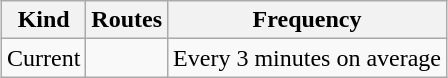<table class="wikitable" style="margin:1em auto;">
<tr>
<th>Kind</th>
<th>Routes</th>
<th>Frequency</th>
</tr>
<tr>
<td>Current</td>
<td>  </td>
<td>Every 3 minutes on average</td>
</tr>
</table>
